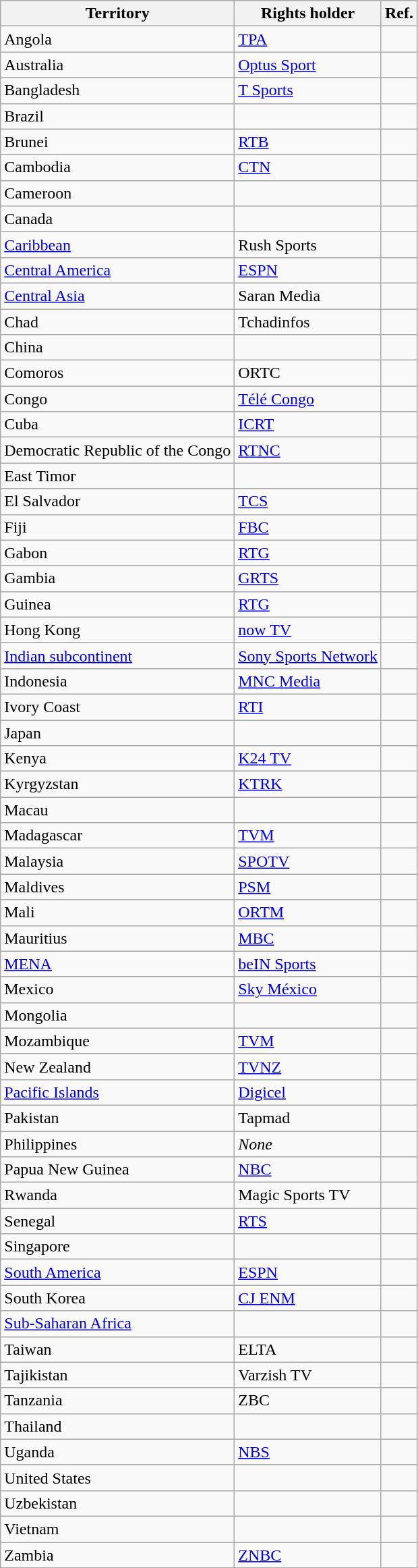<table class="wikitable">
<tr>
<th>Territory</th>
<th>Rights holder</th>
<th>Ref.</th>
</tr>
<tr>
<td>Angola</td>
<td><a href='#'>TPA</a></td>
<td></td>
</tr>
<tr>
<td>Australia</td>
<td><a href='#'>Optus Sport</a></td>
<td></td>
</tr>
<tr>
<td>Bangladesh</td>
<td><a href='#'>T Sports</a></td>
<td></td>
</tr>
<tr>
<td>Brazil</td>
<td></td>
<td></td>
</tr>
<tr>
<td>Brunei</td>
<td><a href='#'>RTB</a></td>
<td></td>
</tr>
<tr>
<td>Cambodia</td>
<td><a href='#'>CTN</a></td>
<td></td>
</tr>
<tr>
<td>Cameroon</td>
<td></td>
<td></td>
</tr>
<tr>
<td>Canada</td>
<td></td>
<td></td>
</tr>
<tr>
<td><a href='#'>Caribbean</a></td>
<td>Rush Sports</td>
<td></td>
</tr>
<tr>
<td><a href='#'>Central America</a></td>
<td><a href='#'>ESPN</a></td>
<td></td>
</tr>
<tr>
<td><a href='#'>Central Asia</a></td>
<td>Saran Media</td>
<td></td>
</tr>
<tr>
<td>Chad</td>
<td>Tchadinfos</td>
<td></td>
</tr>
<tr>
<td>China</td>
<td></td>
<td></td>
</tr>
<tr>
<td>Comoros</td>
<td>ORTC</td>
<td></td>
</tr>
<tr>
<td>Congo</td>
<td><a href='#'>Télé Congo</a></td>
<td></td>
</tr>
<tr>
<td>Cuba</td>
<td><a href='#'>ICRT</a></td>
<td></td>
</tr>
<tr>
<td>Democratic Republic of the Congo</td>
<td><a href='#'>RTNC</a></td>
<td></td>
</tr>
<tr>
<td>East Timor</td>
<td></td>
<td></td>
</tr>
<tr>
<td>El Salvador</td>
<td><a href='#'>TCS</a></td>
<td></td>
</tr>
<tr>
<td>Fiji</td>
<td><a href='#'>FBC</a></td>
<td></td>
</tr>
<tr>
<td>Gabon</td>
<td><a href='#'>RTG</a></td>
<td></td>
</tr>
<tr>
<td>Gambia</td>
<td><a href='#'>GRTS</a></td>
<td></td>
</tr>
<tr>
<td>Guinea</td>
<td><a href='#'>RTG</a></td>
<td></td>
</tr>
<tr>
<td>Hong Kong</td>
<td><a href='#'>now TV</a></td>
<td></td>
</tr>
<tr>
<td><a href='#'>Indian subcontinent</a></td>
<td><a href='#'>Sony Sports Network</a></td>
<td></td>
</tr>
<tr>
<td>Indonesia</td>
<td><a href='#'>MNC Media</a></td>
<td></td>
</tr>
<tr>
<td>Ivory Coast</td>
<td><a href='#'>RTI</a></td>
<td></td>
</tr>
<tr>
<td>Japan</td>
<td></td>
<td></td>
</tr>
<tr>
<td>Kenya</td>
<td><a href='#'>K24 TV</a></td>
<td></td>
</tr>
<tr>
<td>Kyrgyzstan</td>
<td><a href='#'>KTRK</a></td>
<td></td>
</tr>
<tr>
<td>Macau</td>
<td></td>
<td></td>
</tr>
<tr>
<td>Madagascar</td>
<td><a href='#'>TVM</a></td>
<td></td>
</tr>
<tr>
<td>Malaysia</td>
<td><a href='#'>SPOTV</a></td>
<td></td>
</tr>
<tr>
<td>Maldives</td>
<td><a href='#'>PSM</a></td>
<td></td>
</tr>
<tr>
<td>Mali</td>
<td><a href='#'>ORTM</a></td>
<td></td>
</tr>
<tr>
<td>Mauritius</td>
<td><a href='#'>MBC</a></td>
<td></td>
</tr>
<tr>
<td><a href='#'>MENA</a></td>
<td><a href='#'>beIN Sports</a></td>
<td></td>
</tr>
<tr>
<td>Mexico</td>
<td><a href='#'>Sky México</a></td>
<td></td>
</tr>
<tr>
<td>Mongolia</td>
<td></td>
<td></td>
</tr>
<tr>
<td>Mozambique</td>
<td><a href='#'>TVM</a></td>
<td></td>
</tr>
<tr>
<td>New Zealand</td>
<td><a href='#'>TVNZ</a></td>
<td></td>
</tr>
<tr>
<td><a href='#'>Pacific Islands</a></td>
<td><a href='#'>Digicel</a></td>
<td></td>
</tr>
<tr>
<td>Pakistan</td>
<td>Tapmad</td>
<td></td>
</tr>
<tr>
<td>Philippines</td>
<td><em>None</em></td>
<td></td>
</tr>
<tr>
<td>Papua New Guinea</td>
<td><a href='#'>NBC</a></td>
<td></td>
</tr>
<tr>
<td>Rwanda</td>
<td>Magic Sports TV</td>
<td></td>
</tr>
<tr>
<td>Senegal</td>
<td><a href='#'>RTS</a></td>
<td></td>
</tr>
<tr>
<td>Singapore</td>
<td></td>
<td></td>
</tr>
<tr>
<td><a href='#'>South America</a></td>
<td><a href='#'>ESPN</a></td>
<td></td>
</tr>
<tr>
<td>South Korea</td>
<td><a href='#'>CJ ENM</a></td>
<td></td>
</tr>
<tr>
<td><a href='#'>Sub-Saharan Africa</a></td>
<td></td>
<td></td>
</tr>
<tr>
<td>Taiwan</td>
<td>ELTA</td>
<td></td>
</tr>
<tr>
<td>Tajikistan</td>
<td>Varzish TV</td>
<td></td>
</tr>
<tr>
<td>Tanzania</td>
<td>ZBC</td>
<td></td>
</tr>
<tr>
<td>Thailand</td>
<td></td>
<td></td>
</tr>
<tr>
<td>Uganda</td>
<td><a href='#'>NBS</a></td>
<td></td>
</tr>
<tr>
<td>United States</td>
<td></td>
<td></td>
</tr>
<tr>
<td>Uzbekistan</td>
<td></td>
<td></td>
</tr>
<tr>
<td>Vietnam</td>
<td></td>
<td></td>
</tr>
<tr>
<td>Zambia</td>
<td><a href='#'>ZNBC</a></td>
<td></td>
</tr>
</table>
